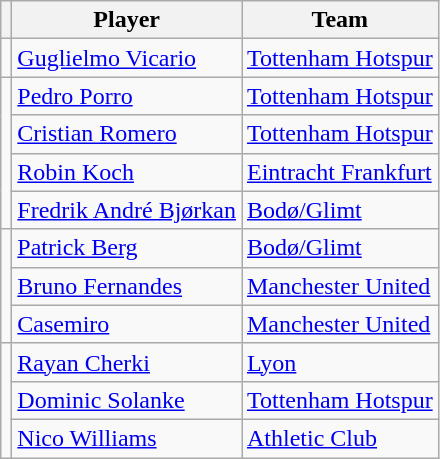<table class="wikitable" style="text-align:center">
<tr>
<th></th>
<th>Player</th>
<th>Team</th>
</tr>
<tr>
<td></td>
<td align=left> <a href='#'>Guglielmo Vicario</a></td>
<td align=left> <a href='#'>Tottenham Hotspur</a></td>
</tr>
<tr>
<td rowspan=4></td>
<td align=left> <a href='#'>Pedro Porro</a></td>
<td align=left> <a href='#'>Tottenham Hotspur</a></td>
</tr>
<tr>
<td align=left> <a href='#'>Cristian Romero</a></td>
<td align=left> <a href='#'>Tottenham Hotspur</a></td>
</tr>
<tr>
<td align=left> <a href='#'>Robin Koch</a></td>
<td align=left> <a href='#'>Eintracht Frankfurt</a></td>
</tr>
<tr>
<td align=left> <a href='#'>Fredrik André Bjørkan</a></td>
<td align=left> <a href='#'>Bodø/Glimt</a></td>
</tr>
<tr>
<td rowspan=3></td>
<td align=left> <a href='#'>Patrick Berg</a></td>
<td align=left> <a href='#'>Bodø/Glimt</a></td>
</tr>
<tr>
<td align=left> <a href='#'>Bruno Fernandes</a></td>
<td align=left> <a href='#'>Manchester United</a></td>
</tr>
<tr>
<td align=left> <a href='#'>Casemiro</a></td>
<td align=left> <a href='#'>Manchester United</a></td>
</tr>
<tr>
<td rowspan=3></td>
<td align=left> <a href='#'>Rayan Cherki</a></td>
<td align=left> <a href='#'>Lyon</a></td>
</tr>
<tr>
<td align=left> <a href='#'>Dominic Solanke</a></td>
<td align=left> <a href='#'>Tottenham Hotspur</a></td>
</tr>
<tr>
<td align=left> <a href='#'>Nico Williams</a></td>
<td align=left> <a href='#'>Athletic Club</a></td>
</tr>
</table>
